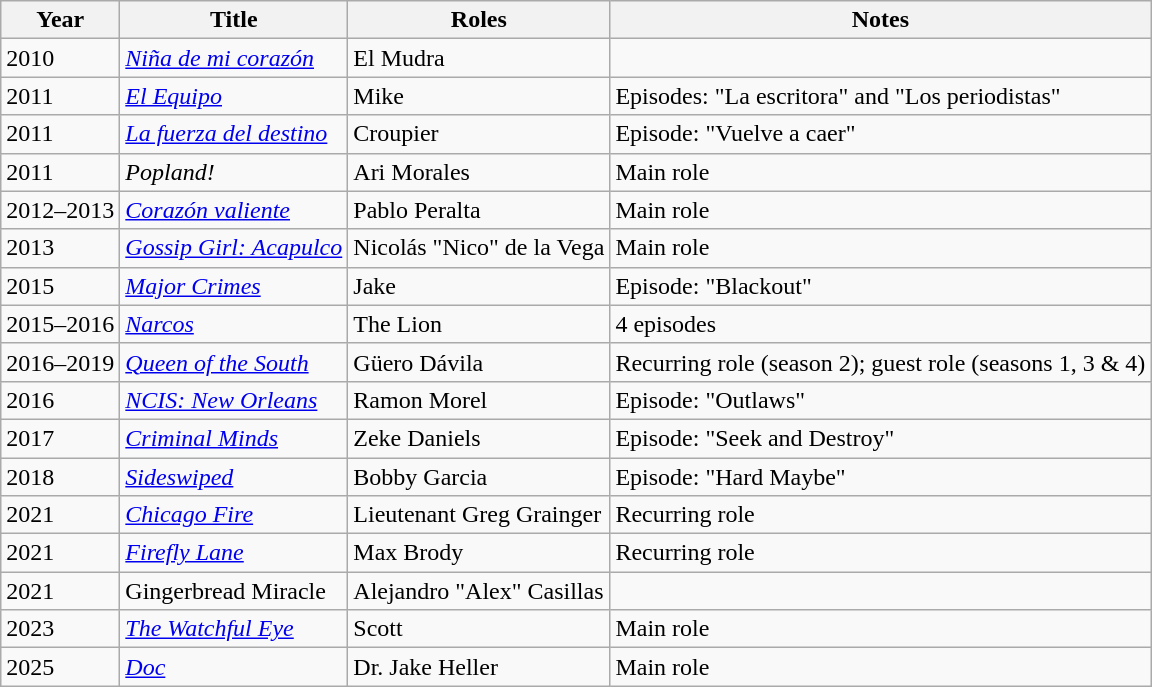<table class="wikitable sortable">
<tr>
<th>Year</th>
<th>Title</th>
<th>Roles</th>
<th>Notes</th>
</tr>
<tr>
<td>2010</td>
<td><em><a href='#'>Niña de mi corazón</a></em></td>
<td>El Mudra</td>
<td></td>
</tr>
<tr>
<td>2011</td>
<td><em><a href='#'>El Equipo</a></em></td>
<td>Mike</td>
<td>Episodes: "La escritora" and "Los periodistas"</td>
</tr>
<tr>
<td>2011</td>
<td><em><a href='#'>La fuerza del destino</a></em></td>
<td>Croupier</td>
<td>Episode: "Vuelve a caer"</td>
</tr>
<tr>
<td>2011</td>
<td><em>Popland!</em></td>
<td>Ari Morales</td>
<td>Main role</td>
</tr>
<tr>
<td>2012–2013</td>
<td><em><a href='#'>Corazón valiente</a></em></td>
<td>Pablo Peralta</td>
<td>Main role</td>
</tr>
<tr>
<td>2013</td>
<td><em><a href='#'>Gossip Girl: Acapulco</a></em></td>
<td>Nicolás "Nico" de la Vega</td>
<td>Main role</td>
</tr>
<tr>
<td>2015</td>
<td><em><a href='#'>Major Crimes</a></em></td>
<td>Jake</td>
<td>Episode: "Blackout"</td>
</tr>
<tr>
<td>2015–2016</td>
<td><em><a href='#'>Narcos</a></em></td>
<td>The Lion</td>
<td>4 episodes</td>
</tr>
<tr>
<td>2016–2019</td>
<td><em><a href='#'>Queen of the South</a></em></td>
<td>Güero Dávila</td>
<td>Recurring role (season 2); guest role (seasons 1, 3 & 4)</td>
</tr>
<tr>
<td>2016</td>
<td><em><a href='#'>NCIS: New Orleans</a></em></td>
<td>Ramon Morel</td>
<td>Episode: "Outlaws"</td>
</tr>
<tr>
<td>2017</td>
<td><em><a href='#'>Criminal Minds</a></em></td>
<td>Zeke Daniels</td>
<td>Episode: "Seek and Destroy"</td>
</tr>
<tr>
<td>2018</td>
<td><em><a href='#'>Sideswiped</a></em></td>
<td>Bobby Garcia</td>
<td>Episode: "Hard Maybe"</td>
</tr>
<tr>
<td>2021</td>
<td><em><a href='#'>Chicago Fire</a></em></td>
<td>Lieutenant Greg Grainger</td>
<td>Recurring role</td>
</tr>
<tr>
<td>2021</td>
<td><em><a href='#'>Firefly Lane</a></em></td>
<td>Max Brody</td>
<td>Recurring role</td>
</tr>
<tr>
<td>2021</td>
<td>Gingerbread Miracle</td>
<td>Alejandro "Alex" Casillas</td>
<td></td>
</tr>
<tr>
<td>2023</td>
<td><em><a href='#'>The Watchful Eye</a></em></td>
<td>Scott</td>
<td>Main role</td>
</tr>
<tr>
<td>2025</td>
<td><em><a href='#'>Doc</a></em></td>
<td>Dr. Jake Heller</td>
<td>Main role</td>
</tr>
</table>
